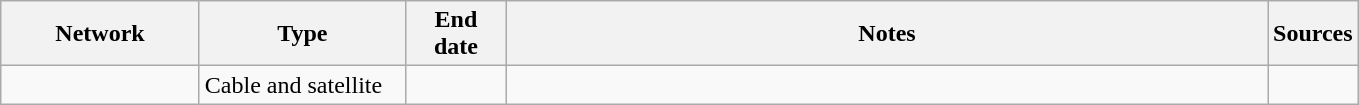<table class="wikitable">
<tr>
<th style="text-align:center; width:125px">Network</th>
<th style="text-align:center; width:130px">Type</th>
<th style="text-align:center; width:60px">End date</th>
<th style="text-align:center; width:500px">Notes</th>
<th style="text-align:center; width:30px">Sources</th>
</tr>
<tr>
<td><a href='#'></a></td>
<td>Cable and satellite</td>
<td></td>
<td></td>
<td></td>
</tr>
</table>
